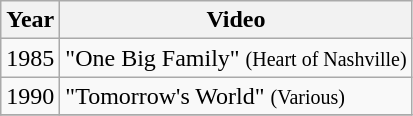<table class="wikitable">
<tr>
<th>Year</th>
<th>Video</th>
</tr>
<tr>
<td>1985</td>
<td>"One Big Family" <small>(Heart of Nashville)</small></td>
</tr>
<tr>
<td>1990</td>
<td>"Tomorrow's World" <small>(Various)</small></td>
</tr>
<tr>
</tr>
</table>
